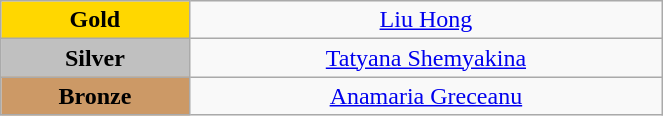<table class="wikitable" style="text-align:center; " width="35%">
<tr>
<td bgcolor="gold"><strong>Gold</strong></td>
<td><a href='#'>Liu Hong</a><br>  <small><em></em></small></td>
</tr>
<tr>
<td bgcolor="silver"><strong>Silver</strong></td>
<td><a href='#'>Tatyana Shemyakina</a><br>  <small><em></em></small></td>
</tr>
<tr>
<td bgcolor="CC9966"><strong>Bronze</strong></td>
<td><a href='#'>Anamaria Greceanu</a><br>  <small><em></em></small></td>
</tr>
</table>
